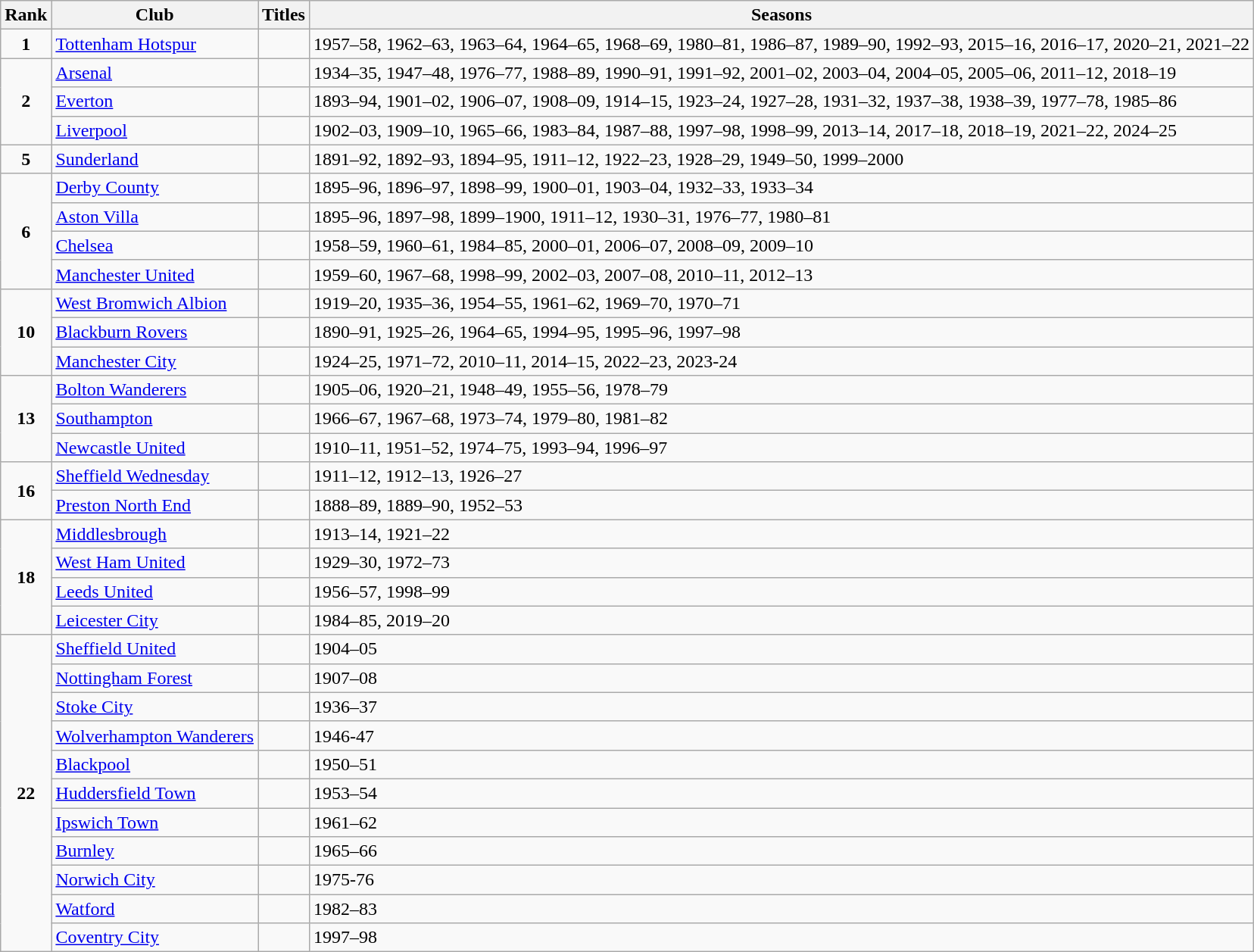<table class="wikitable">
<tr>
<th>Rank</th>
<th>Club</th>
<th>Titles</th>
<th>Seasons</th>
</tr>
<tr>
<td style="text-align:center"><strong>1</strong></td>
<td><a href='#'>Tottenham Hotspur</a></td>
<td></td>
<td>1957–58, 1962–63, 1963–64, 1964–65, 1968–69, 1980–81, 1986–87, 1989–90, 1992–93, 2015–16, 2016–17, 2020–21, 2021–22</td>
</tr>
<tr>
<td style="text-align:center" rowspan="3"><strong>2</strong></td>
<td><a href='#'>Arsenal</a></td>
<td></td>
<td>1934–35, 1947–48, 1976–77, 1988–89, 1990–91, 1991–92, 2001–02, 2003–04, 2004–05, 2005–06, 2011–12, 2018–19</td>
</tr>
<tr>
<td><a href='#'>Everton</a></td>
<td></td>
<td>1893–94, 1901–02, 1906–07, 1908–09, 1914–15, 1923–24, 1927–28, 1931–32, 1937–38, 1938–39, 1977–78, 1985–86</td>
</tr>
<tr>
<td><a href='#'>Liverpool</a></td>
<td></td>
<td>1902–03, 1909–10, 1965–66, 1983–84, 1987–88, 1997–98, 1998–99, 2013–14, 2017–18, 2018–19, 2021–22, 2024–25</td>
</tr>
<tr>
<td style="text-align:center"><strong>5</strong></td>
<td><a href='#'>Sunderland</a></td>
<td></td>
<td>1891–92, 1892–93, 1894–95, 1911–12, 1922–23, 1928–29, 1949–50, 1999–2000</td>
</tr>
<tr>
<td style="text-align:center"rowspan="4"><strong>6</strong></td>
<td><a href='#'>Derby County</a></td>
<td></td>
<td>1895–96, 1896–97, 1898–99, 1900–01, 1903–04, 1932–33, 1933–34</td>
</tr>
<tr>
<td><a href='#'>Aston Villa</a></td>
<td></td>
<td>1895–96, 1897–98, 1899–1900, 1911–12, 1930–31, 1976–77, 1980–81</td>
</tr>
<tr>
<td><a href='#'>Chelsea</a></td>
<td></td>
<td>1958–59, 1960–61, 1984–85, 2000–01, 2006–07, 2008–09, 2009–10</td>
</tr>
<tr>
<td><a href='#'>Manchester United</a></td>
<td></td>
<td>1959–60, 1967–68, 1998–99, 2002–03, 2007–08, 2010–11, 2012–13</td>
</tr>
<tr>
<td rowspan="3" style="text-align:center"><strong>10</strong></td>
<td><a href='#'>West Bromwich Albion</a></td>
<td></td>
<td>1919–20, 1935–36, 1954–55, 1961–62, 1969–70, 1970–71</td>
</tr>
<tr>
<td><a href='#'>Blackburn Rovers</a></td>
<td></td>
<td>1890–91, 1925–26, 1964–65, 1994–95, 1995–96, 1997–98</td>
</tr>
<tr>
<td><a href='#'>Manchester City</a></td>
<td></td>
<td>1924–25, 1971–72, 2010–11, 2014–15, 2022–23, 2023-24</td>
</tr>
<tr>
<td rowspan="3" style="text-align:center"><strong>13</strong></td>
<td><a href='#'>Bolton Wanderers</a></td>
<td></td>
<td>1905–06, 1920–21, 1948–49, 1955–56, 1978–79</td>
</tr>
<tr>
<td><a href='#'>Southampton</a></td>
<td></td>
<td>1966–67, 1967–68, 1973–74, 1979–80, 1981–82</td>
</tr>
<tr>
<td><a href='#'>Newcastle United</a></td>
<td></td>
<td>1910–11, 1951–52, 1974–75, 1993–94, 1996–97</td>
</tr>
<tr>
<td style="text-align:center" rowspan="2"><strong>16</strong></td>
<td><a href='#'>Sheffield Wednesday</a></td>
<td></td>
<td>1911–12, 1912–13, 1926–27</td>
</tr>
<tr>
<td><a href='#'>Preston North End</a></td>
<td></td>
<td>1888–89, 1889–90, 1952–53</td>
</tr>
<tr>
<td style="text-align:center" rowspan="4"><strong>18</strong></td>
<td><a href='#'>Middlesbrough</a></td>
<td></td>
<td>1913–14, 1921–22</td>
</tr>
<tr>
<td><a href='#'>West Ham United</a></td>
<td></td>
<td>1929–30, 1972–73</td>
</tr>
<tr>
<td><a href='#'>Leeds United</a></td>
<td></td>
<td>1956–57, 1998–99</td>
</tr>
<tr>
<td><a href='#'>Leicester City</a></td>
<td></td>
<td>1984–85, 2019–20</td>
</tr>
<tr Leister also won in 2015-16>
<td style="text-align:center" rowspan="11"><strong>22</strong></td>
<td><a href='#'>Sheffield United</a></td>
<td></td>
<td>1904–05</td>
</tr>
<tr>
<td><a href='#'>Nottingham Forest</a></td>
<td></td>
<td>1907–08</td>
</tr>
<tr>
<td><a href='#'>Stoke City</a></td>
<td></td>
<td>1936–37</td>
</tr>
<tr>
<td><a href='#'>Wolverhampton Wanderers</a></td>
<td></td>
<td>1946-47</td>
</tr>
<tr>
<td><a href='#'>Blackpool</a></td>
<td></td>
<td>1950–51</td>
</tr>
<tr>
<td><a href='#'>Huddersfield Town</a></td>
<td></td>
<td>1953–54</td>
</tr>
<tr>
<td><a href='#'>Ipswich Town</a></td>
<td></td>
<td>1961–62</td>
</tr>
<tr>
<td><a href='#'>Burnley</a></td>
<td></td>
<td>1965–66</td>
</tr>
<tr>
<td><a href='#'>Norwich City</a></td>
<td></td>
<td>1975-76</td>
</tr>
<tr>
<td><a href='#'>Watford</a></td>
<td></td>
<td>1982–83</td>
</tr>
<tr>
<td><a href='#'>Coventry City</a></td>
<td></td>
<td>1997–98</td>
</tr>
</table>
